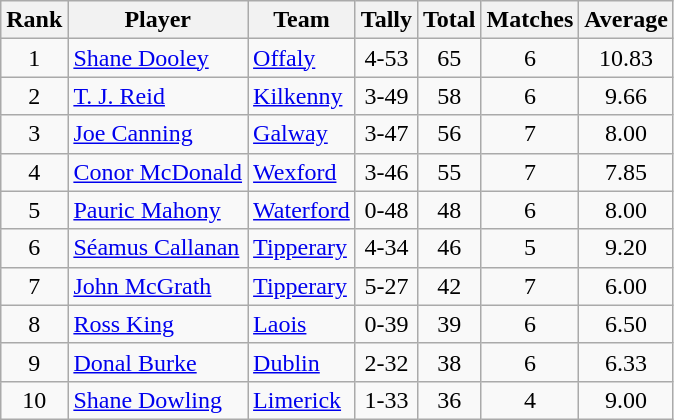<table class="wikitable">
<tr>
<th>Rank</th>
<th>Player</th>
<th>Team</th>
<th>Tally</th>
<th>Total</th>
<th>Matches</th>
<th>Average</th>
</tr>
<tr>
<td rowspan=1 align=center>1</td>
<td><a href='#'>Shane Dooley</a></td>
<td><a href='#'>Offaly</a></td>
<td align=center>4-53</td>
<td align=center>65</td>
<td align=center>6</td>
<td align=center>10.83</td>
</tr>
<tr>
<td rowspan=1 align=center>2</td>
<td><a href='#'>T. J. Reid</a></td>
<td><a href='#'>Kilkenny</a></td>
<td align=center>3-49</td>
<td align=center>58</td>
<td align=center>6</td>
<td align=center>9.66</td>
</tr>
<tr>
<td rowspan=1 align=center>3</td>
<td><a href='#'>Joe Canning</a></td>
<td><a href='#'>Galway</a></td>
<td align=center>3-47</td>
<td align=center>56</td>
<td align=center>7</td>
<td align=center>8.00</td>
</tr>
<tr>
<td rowspan=1 align=center>4</td>
<td><a href='#'>Conor McDonald</a></td>
<td><a href='#'>Wexford</a></td>
<td align=center>3-46</td>
<td align=center>55</td>
<td align=center>7</td>
<td align=center>7.85</td>
</tr>
<tr>
<td rowspan=1 align=center>5</td>
<td><a href='#'>Pauric Mahony</a></td>
<td><a href='#'>Waterford</a></td>
<td align=center>0-48</td>
<td align=center>48</td>
<td align=center>6</td>
<td align=center>8.00</td>
</tr>
<tr>
<td rowspan=1 align=center>6</td>
<td><a href='#'>Séamus Callanan</a></td>
<td><a href='#'>Tipperary</a></td>
<td align=center>4-34</td>
<td align=center>46</td>
<td align=center>5</td>
<td align=center>9.20</td>
</tr>
<tr>
<td rowspan=1 align=center>7</td>
<td><a href='#'>John McGrath</a></td>
<td><a href='#'>Tipperary</a></td>
<td align=center>5-27</td>
<td align=center>42</td>
<td align=center>7</td>
<td align=center>6.00</td>
</tr>
<tr>
<td rowspan=1 align=center>8</td>
<td><a href='#'>Ross King</a></td>
<td><a href='#'>Laois</a></td>
<td align=center>0-39</td>
<td align=center>39</td>
<td align=center>6</td>
<td align=center>6.50</td>
</tr>
<tr>
<td rowspan=1 align=center>9</td>
<td><a href='#'>Donal Burke</a></td>
<td><a href='#'>Dublin</a></td>
<td align=center>2-32</td>
<td align=center>38</td>
<td align=center>6</td>
<td align=center>6.33</td>
</tr>
<tr>
<td rowspan=1 align=center>10</td>
<td><a href='#'>Shane Dowling</a></td>
<td><a href='#'>Limerick</a></td>
<td align=center>1-33</td>
<td align=center>36</td>
<td align=center>4</td>
<td align=center>9.00</td>
</tr>
</table>
